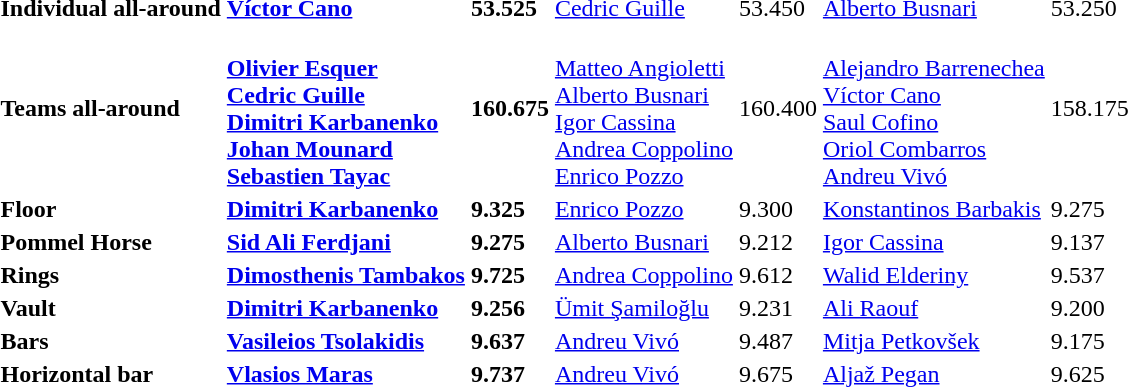<table>
<tr>
<td><strong>Individual all-around</strong></td>
<td> <strong><a href='#'>Víctor Cano</a></strong></td>
<td><strong>53.525</strong></td>
<td> <a href='#'>Cedric Guille</a></td>
<td>53.450</td>
<td> <a href='#'>Alberto Busnari</a></td>
<td>53.250</td>
</tr>
<tr>
<td><strong>Teams all-around</strong></td>
<td><strong></strong><br><strong><a href='#'>Olivier Esquer</a></strong><br><strong><a href='#'>Cedric Guille</a></strong><br><strong><a href='#'>Dimitri Karbanenko</a></strong><br><strong><a href='#'>Johan Mounard</a></strong><br><strong><a href='#'>Sebastien Tayac</a></strong></td>
<td><strong>160.675</strong></td>
<td><br><a href='#'>Matteo Angioletti</a><br><a href='#'>Alberto Busnari</a><br><a href='#'>Igor Cassina</a><br><a href='#'>Andrea Coppolino</a><br><a href='#'>Enrico Pozzo</a></td>
<td>160.400</td>
<td><br><a href='#'>Alejandro Barrenechea</a><br><a href='#'>Víctor Cano</a><br><a href='#'>Saul Cofino</a><br><a href='#'>Oriol Combarros</a><br><a href='#'>Andreu Vivó</a></td>
<td>158.175</td>
</tr>
<tr>
<td><strong>Floor</strong></td>
<td> <strong><a href='#'>Dimitri Karbanenko</a></strong></td>
<td><strong>9.325</strong></td>
<td> <a href='#'>Enrico Pozzo</a></td>
<td>9.300</td>
<td> <a href='#'>Konstantinos Barbakis</a></td>
<td>9.275</td>
</tr>
<tr>
<td><strong>Pommel Horse</strong></td>
<td> <strong><a href='#'>Sid Ali Ferdjani</a></strong></td>
<td><strong>9.275</strong></td>
<td> <a href='#'>Alberto Busnari</a></td>
<td>9.212</td>
<td> <a href='#'>Igor Cassina</a></td>
<td>9.137</td>
</tr>
<tr>
<td><strong>Rings</strong></td>
<td> <strong><a href='#'>Dimosthenis Tambakos</a></strong></td>
<td><strong>9.725</strong></td>
<td> <a href='#'>Andrea Coppolino</a></td>
<td>9.612</td>
<td> <a href='#'>Walid Elderiny</a></td>
<td>9.537</td>
</tr>
<tr>
<td><strong>Vault</strong></td>
<td> <strong><a href='#'>Dimitri Karbanenko</a></strong></td>
<td><strong>9.256</strong></td>
<td> <a href='#'>Ümit Şamiloğlu</a></td>
<td>9.231</td>
<td> <a href='#'>Ali Raouf</a></td>
<td>9.200</td>
</tr>
<tr>
<td><strong>Bars</strong></td>
<td> <strong><a href='#'>Vasileios Tsolakidis</a></strong></td>
<td><strong>9.637</strong></td>
<td> <a href='#'>Andreu Vivó</a></td>
<td>9.487</td>
<td> <a href='#'>Mitja Petkovšek</a></td>
<td>9.175</td>
</tr>
<tr>
<td><strong>Horizontal bar</strong></td>
<td> <strong><a href='#'>Vlasios Maras</a></strong></td>
<td><strong>9.737</strong></td>
<td> <a href='#'>Andreu Vivó</a></td>
<td>9.675</td>
<td> <a href='#'>Aljaž Pegan</a></td>
<td>9.625</td>
</tr>
</table>
